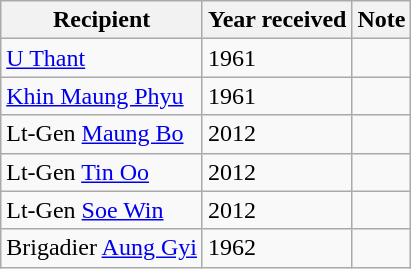<table class="wikitable">
<tr>
<th>Recipient</th>
<th>Year received</th>
<th>Note</th>
</tr>
<tr>
<td><a href='#'>U Thant</a></td>
<td>1961</td>
<td></td>
</tr>
<tr>
<td><a href='#'>Khin Maung Phyu</a></td>
<td>1961</td>
<td></td>
</tr>
<tr>
<td>Lt-Gen <a href='#'>Maung Bo</a></td>
<td>2012</td>
<td></td>
</tr>
<tr>
<td>Lt-Gen <a href='#'>Tin Oo</a></td>
<td>2012</td>
<td></td>
</tr>
<tr>
<td>Lt-Gen <a href='#'>Soe Win</a></td>
<td>2012</td>
<td></td>
</tr>
<tr>
<td>Brigadier <a href='#'>Aung Gyi</a></td>
<td>1962</td>
<td></td>
</tr>
</table>
